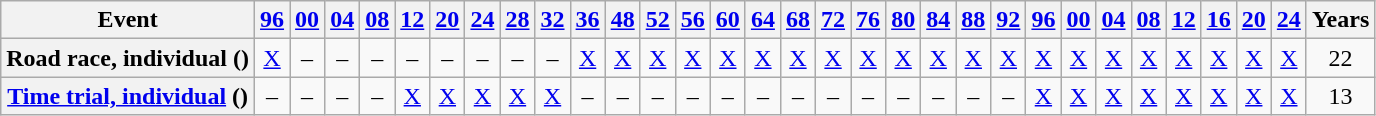<table class="wikitable plainrowheaders sticky-header" style="text-align:center;">
<tr>
<th scope="col">Event</th>
<th scope="col"><a href='#'>96</a></th>
<th scope="col"><a href='#'>00</a></th>
<th scope="col"><a href='#'>04</a></th>
<th scope="col"><a href='#'>08</a></th>
<th scope="col"><a href='#'>12</a></th>
<th scope="col"><a href='#'>20</a></th>
<th scope="col"><a href='#'>24</a></th>
<th scope="col"><a href='#'>28</a></th>
<th scope="col"><a href='#'>32</a></th>
<th scope="col"><a href='#'>36</a></th>
<th scope="col"><a href='#'>48</a></th>
<th scope="col"><a href='#'>52</a></th>
<th scope="col"><a href='#'>56</a></th>
<th scope="col"><a href='#'>60</a></th>
<th scope="col"><a href='#'>64</a></th>
<th scope="col"><a href='#'>68</a></th>
<th scope="col"><a href='#'>72</a></th>
<th scope="col"><a href='#'>76</a></th>
<th scope="col"><a href='#'>80</a></th>
<th scope="col"><a href='#'>84</a></th>
<th scope="col"><a href='#'>88</a></th>
<th scope="col"><a href='#'>92</a></th>
<th scope="col"><a href='#'>96</a></th>
<th scope="col"><a href='#'>00</a></th>
<th scope="col"><a href='#'>04</a></th>
<th scope="col"><a href='#'>08</a></th>
<th scope="col"><a href='#'>12</a></th>
<th scope="col"><a href='#'>16</a></th>
<th scope="col"><a href='#'>20</a></th>
<th scope="col"><a href='#'>24</a></th>
<th scope="col">Years</th>
</tr>
<tr>
<th scope="row">Road race, individual ()</th>
<td><a href='#'>X</a></td>
<td>–</td>
<td>–</td>
<td>–</td>
<td>–</td>
<td>–</td>
<td>–</td>
<td>–</td>
<td>–</td>
<td><a href='#'>X</a></td>
<td><a href='#'>X</a></td>
<td><a href='#'>X</a></td>
<td><a href='#'>X</a></td>
<td><a href='#'>X</a></td>
<td><a href='#'>X</a></td>
<td><a href='#'>X</a></td>
<td><a href='#'>X</a></td>
<td><a href='#'>X</a></td>
<td><a href='#'>X</a></td>
<td><a href='#'>X</a></td>
<td><a href='#'>X</a></td>
<td><a href='#'>X</a></td>
<td><a href='#'>X</a></td>
<td><a href='#'>X</a></td>
<td><a href='#'>X</a></td>
<td><a href='#'>X</a></td>
<td><a href='#'>X</a></td>
<td><a href='#'>X</a></td>
<td><a href='#'>X</a></td>
<td><a href='#'>X</a></td>
<td>22</td>
</tr>
<tr>
<th scope="row"><a href='#'>Time trial, individual</a> ()</th>
<td>–</td>
<td>–</td>
<td>–</td>
<td>–</td>
<td><a href='#'>X</a></td>
<td><a href='#'>X</a></td>
<td><a href='#'>X</a></td>
<td><a href='#'>X</a></td>
<td><a href='#'>X</a></td>
<td>–</td>
<td>–</td>
<td>–</td>
<td>–</td>
<td>–</td>
<td>–</td>
<td>–</td>
<td>–</td>
<td>–</td>
<td>–</td>
<td>–</td>
<td>–</td>
<td>–</td>
<td><a href='#'>X</a></td>
<td><a href='#'>X</a></td>
<td><a href='#'>X</a></td>
<td><a href='#'>X</a></td>
<td><a href='#'>X</a></td>
<td><a href='#'>X</a></td>
<td><a href='#'>X</a></td>
<td><a href='#'>X</a></td>
<td>13</td>
</tr>
</table>
